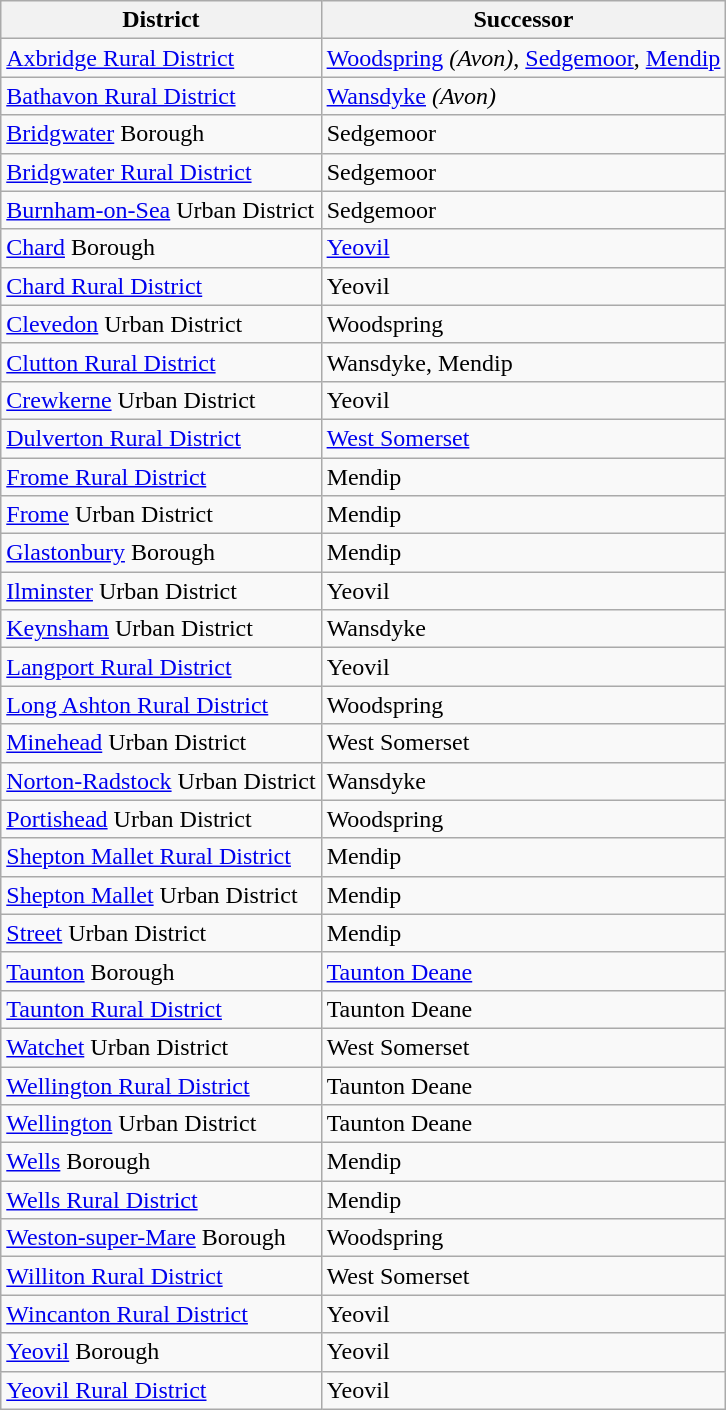<table class="wikitable">
<tr>
<th>District</th>
<th>Successor</th>
</tr>
<tr>
<td><a href='#'>Axbridge Rural District</a></td>
<td><a href='#'>Woodspring</a> <em>(Avon)</em>, <a href='#'>Sedgemoor</a>, <a href='#'>Mendip</a></td>
</tr>
<tr>
<td><a href='#'>Bathavon Rural District</a></td>
<td><a href='#'>Wansdyke</a> <em>(Avon)</em></td>
</tr>
<tr>
<td><a href='#'>Bridgwater</a> Borough</td>
<td>Sedgemoor</td>
</tr>
<tr>
<td><a href='#'>Bridgwater Rural District</a></td>
<td>Sedgemoor</td>
</tr>
<tr>
<td><a href='#'>Burnham-on-Sea</a> Urban District</td>
<td>Sedgemoor</td>
</tr>
<tr>
<td><a href='#'>Chard</a> Borough</td>
<td><a href='#'>Yeovil</a></td>
</tr>
<tr>
<td><a href='#'>Chard Rural District</a></td>
<td>Yeovil</td>
</tr>
<tr>
<td><a href='#'>Clevedon</a> Urban District</td>
<td>Woodspring</td>
</tr>
<tr>
<td><a href='#'>Clutton Rural District</a></td>
<td>Wansdyke, Mendip</td>
</tr>
<tr>
<td><a href='#'>Crewkerne</a> Urban District</td>
<td>Yeovil</td>
</tr>
<tr>
<td><a href='#'>Dulverton Rural District</a></td>
<td><a href='#'>West Somerset</a></td>
</tr>
<tr>
<td><a href='#'>Frome Rural District</a></td>
<td>Mendip</td>
</tr>
<tr>
<td><a href='#'>Frome</a> Urban District</td>
<td>Mendip</td>
</tr>
<tr>
<td><a href='#'>Glastonbury</a> Borough</td>
<td>Mendip</td>
</tr>
<tr>
<td><a href='#'>Ilminster</a> Urban District</td>
<td>Yeovil</td>
</tr>
<tr>
<td><a href='#'>Keynsham</a> Urban District</td>
<td>Wansdyke</td>
</tr>
<tr>
<td><a href='#'>Langport Rural District</a></td>
<td>Yeovil</td>
</tr>
<tr>
<td><a href='#'>Long Ashton Rural District</a></td>
<td>Woodspring</td>
</tr>
<tr>
<td><a href='#'>Minehead</a> Urban District</td>
<td>West Somerset</td>
</tr>
<tr>
<td><a href='#'>Norton-Radstock</a> Urban District</td>
<td>Wansdyke</td>
</tr>
<tr>
<td><a href='#'>Portishead</a> Urban District</td>
<td>Woodspring</td>
</tr>
<tr>
<td><a href='#'>Shepton Mallet Rural District</a></td>
<td>Mendip</td>
</tr>
<tr>
<td><a href='#'>Shepton Mallet</a> Urban District</td>
<td>Mendip</td>
</tr>
<tr>
<td><a href='#'>Street</a> Urban District</td>
<td>Mendip</td>
</tr>
<tr>
<td><a href='#'>Taunton</a> Borough</td>
<td><a href='#'>Taunton Deane</a></td>
</tr>
<tr>
<td><a href='#'>Taunton Rural District</a></td>
<td>Taunton Deane</td>
</tr>
<tr>
<td><a href='#'>Watchet</a> Urban District</td>
<td>West Somerset</td>
</tr>
<tr>
<td><a href='#'>Wellington Rural District</a></td>
<td>Taunton Deane</td>
</tr>
<tr>
<td><a href='#'>Wellington</a> Urban District</td>
<td>Taunton Deane</td>
</tr>
<tr>
<td><a href='#'>Wells</a> Borough</td>
<td>Mendip</td>
</tr>
<tr>
<td><a href='#'>Wells Rural District</a></td>
<td>Mendip</td>
</tr>
<tr>
<td><a href='#'>Weston-super-Mare</a> Borough</td>
<td>Woodspring</td>
</tr>
<tr>
<td><a href='#'>Williton Rural District</a></td>
<td>West Somerset</td>
</tr>
<tr>
<td><a href='#'>Wincanton Rural District</a></td>
<td>Yeovil</td>
</tr>
<tr>
<td><a href='#'>Yeovil</a> Borough</td>
<td>Yeovil</td>
</tr>
<tr>
<td><a href='#'>Yeovil Rural District</a></td>
<td>Yeovil</td>
</tr>
</table>
